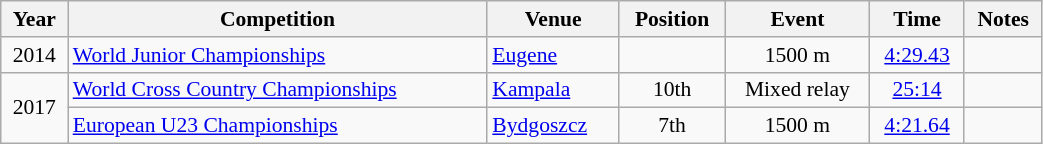<table class="wikitable" width=55% style="font-size:90%; text-align:center;">
<tr>
<th>Year</th>
<th>Competition</th>
<th>Venue</th>
<th>Position</th>
<th>Event</th>
<th>Time</th>
<th>Notes</th>
</tr>
<tr>
<td>2014</td>
<td align=left><a href='#'>World Junior Championships</a></td>
<td align=left> <a href='#'>Eugene</a></td>
<td></td>
<td>1500 m</td>
<td><a href='#'>4:29.43</a></td>
<td></td>
</tr>
<tr>
<td rowspan=2>2017</td>
<td align=left><a href='#'>World Cross Country Championships</a></td>
<td align=left> <a href='#'>Kampala</a></td>
<td>10th</td>
<td>Mixed relay</td>
<td><a href='#'>25:14</a></td>
<td></td>
</tr>
<tr>
<td align=left><a href='#'>European U23 Championships</a></td>
<td align=left> <a href='#'>Bydgoszcz</a></td>
<td>7th</td>
<td>1500 m</td>
<td><a href='#'>4:21.64</a></td>
<td></td>
</tr>
</table>
